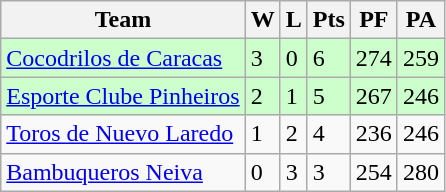<table class="wikitable">
<tr>
<th>Team</th>
<th>W</th>
<th>L</th>
<th>Pts</th>
<th>PF</th>
<th>PA</th>
</tr>
<tr bgcolor="ccffcc">
<td> <a href='#'>Cocodrilos de Caracas</a></td>
<td>3</td>
<td>0</td>
<td>6</td>
<td>274</td>
<td>259</td>
</tr>
<tr bgcolor="ccffcc">
<td> <a href='#'>Esporte Clube Pinheiros</a></td>
<td>2</td>
<td>1</td>
<td>5</td>
<td>267</td>
<td>246</td>
</tr>
<tr>
<td> <a href='#'>Toros de Nuevo Laredo</a></td>
<td>1</td>
<td>2</td>
<td>4</td>
<td>236</td>
<td>246</td>
</tr>
<tr>
<td> <a href='#'>Bambuqueros Neiva</a></td>
<td>0</td>
<td>3</td>
<td>3</td>
<td>254</td>
<td>280</td>
</tr>
</table>
